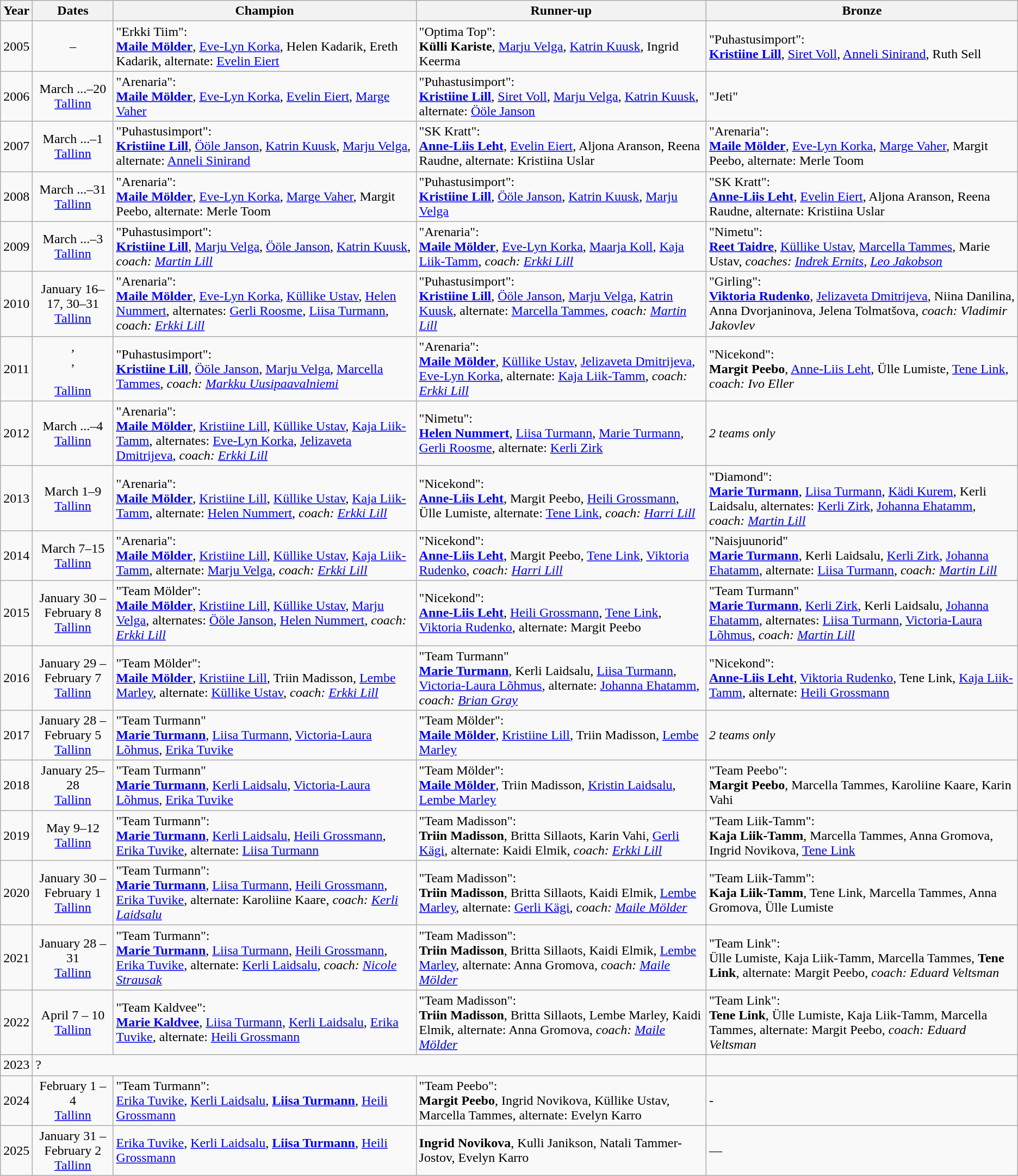<table class="wikitable">
<tr>
<th>Year</th>
<th>Dates<br></th>
<th>Champion</th>
<th>Runner-up</th>
<th>Bronze</th>
</tr>
<tr>
<td align=center>2005</td>
<td align=center>–</td>
<td>"Erkki Tiim":<br><strong><a href='#'>Maile Mölder</a></strong>, <a href='#'>Eve-Lyn Korka</a>, Helen Kadarik, Ereth Kadarik, alternate: <a href='#'>Evelin Eiert</a></td>
<td>"Optima Top":<br><strong>Külli Kariste</strong>, <a href='#'>Marju Velga</a>, <a href='#'>Katrin Kuusk</a>, Ingrid Keerma</td>
<td>"Puhastusimport":<br><strong><a href='#'>Kristiine Lill</a></strong>, <a href='#'>Siret Voll</a>, <a href='#'>Anneli Sinirand</a>, Ruth Sell</td>
</tr>
<tr>
<td align=center>2006</td>
<td align=center>March ...–20<br><a href='#'>Tallinn</a></td>
<td>"Arenaria":<br><strong><a href='#'>Maile Mölder</a></strong>, <a href='#'>Eve-Lyn Korka</a>, <a href='#'>Evelin Eiert</a>, <a href='#'>Marge Vaher</a></td>
<td>"Puhastusimport":<br><strong><a href='#'>Kristiine Lill</a></strong>, <a href='#'>Siret Voll</a>, <a href='#'>Marju Velga</a>, <a href='#'>Katrin Kuusk</a>, alternate: <a href='#'>Ööle Janson</a></td>
<td>"Jeti"</td>
</tr>
<tr>
<td align=center>2007</td>
<td align=center>March ...–1<br><a href='#'>Tallinn</a></td>
<td>"Puhastusimport":<br><strong><a href='#'>Kristiine Lill</a></strong>, <a href='#'>Ööle Janson</a>, <a href='#'>Katrin Kuusk</a>, <a href='#'>Marju Velga</a>, alternate: <a href='#'>Anneli Sinirand</a></td>
<td>"SK Kratt":<br><strong><a href='#'>Anne-Liis Leht</a></strong>, <a href='#'>Evelin Eiert</a>, Aljona Aranson, Reena Raudne, alternate: Kristiina Uslar</td>
<td>"Arenaria":<br><strong><a href='#'>Maile Mölder</a></strong>, <a href='#'>Eve-Lyn Korka</a>, <a href='#'>Marge Vaher</a>, Margit Peebo, alternate: Merle Toom</td>
</tr>
<tr>
<td align=center>2008</td>
<td align=center>March ...–31<br><a href='#'>Tallinn</a></td>
<td>"Arenaria":<br><strong><a href='#'>Maile Mölder</a></strong>, <a href='#'>Eve-Lyn Korka</a>, <a href='#'>Marge Vaher</a>, Margit Peebo, alternate: Merle Toom</td>
<td>"Puhastusimport":<br><strong><a href='#'>Kristiine Lill</a></strong>, <a href='#'>Ööle Janson</a>, <a href='#'>Katrin Kuusk</a>, <a href='#'>Marju Velga</a></td>
<td>"SK Kratt":<br><strong><a href='#'>Anne-Liis Leht</a></strong>, <a href='#'>Evelin Eiert</a>, Aljona Aranson, Reena Raudne, alternate: Kristiina Uslar</td>
</tr>
<tr>
<td align=center>2009</td>
<td align=center>March ...–3<br><a href='#'>Tallinn</a></td>
<td>"Puhastusimport":<br><strong><a href='#'>Kristiine Lill</a></strong>, <a href='#'>Marju Velga</a>, <a href='#'>Ööle Janson</a>, <a href='#'>Katrin Kuusk</a>, <em>coach: <a href='#'>Martin Lill</a></em></td>
<td>"Arenaria":<br><strong><a href='#'>Maile Mölder</a></strong>, <a href='#'>Eve-Lyn Korka</a>, <a href='#'>Maarja Koll</a>, <a href='#'>Kaja Liik-Tamm</a>, <em>coach: <a href='#'>Erkki Lill</a></em></td>
<td>"Nimetu":<br><strong><a href='#'>Reet Taidre</a></strong>, <a href='#'>Küllike Ustav</a>, <a href='#'>Marcella Tammes</a>, Marie Ustav, <em>coaches: <a href='#'>Indrek Ernits</a>, <a href='#'>Leo Jakobson</a></em></td>
</tr>
<tr>
<td align=center>2010</td>
<td align=center>January 16–17, 30–31<br><a href='#'>Tallinn</a></td>
<td>"Arenaria":<br><strong><a href='#'>Maile Mölder</a></strong>, <a href='#'>Eve-Lyn Korka</a>, <a href='#'>Küllike Ustav</a>, <a href='#'>Helen Nummert</a>, alternates: <a href='#'>Gerli Roosme</a>, <a href='#'>Liisa Turmann</a>, <em>coach: <a href='#'>Erkki Lill</a></em></td>
<td>"Puhastusimport":<br><strong><a href='#'>Kristiine Lill</a></strong>, <a href='#'>Ööle Janson</a>, <a href='#'>Marju Velga</a>, <a href='#'>Katrin Kuusk</a>, alternate: <a href='#'>Marcella Tammes</a>, <em>coach: <a href='#'>Martin Lill</a></em></td>
<td>"Girling":<br><strong><a href='#'>Viktoria Rudenko</a></strong>, <a href='#'>Jelizaveta Dmitrijeva</a>, Niina Danilina, Anna Dvorjaninova, Jelena Tolmatšova, <em>coach: Vladimir Jakovlev</em></td>
</tr>
<tr>
<td align=center>2011</td>
<td align=center>,<br>,<br><br><a href='#'>Tallinn</a></td>
<td>"Puhastusimport":<br><strong><a href='#'>Kristiine Lill</a></strong>, <a href='#'>Ööle Janson</a>, <a href='#'>Marju Velga</a>, <a href='#'>Marcella Tammes</a>, <em>coach: <a href='#'>Markku Uusipaavalniemi</a></em></td>
<td>"Arenaria":<br><strong><a href='#'>Maile Mölder</a></strong>, <a href='#'>Küllike Ustav</a>, <a href='#'>Jelizaveta Dmitrijeva</a>, <a href='#'>Eve-Lyn Korka</a>, alternate: <a href='#'>Kaja Liik-Tamm</a>, <em>coach: <a href='#'>Erkki Lill</a></em></td>
<td>"Nicekond":<br><strong>Margit Peebo</strong>, <a href='#'>Anne-Liis Leht</a>, Ülle Lumiste, <a href='#'>Tene Link</a>, <em>coach: Ivo Eller</em></td>
</tr>
<tr>
<td align=center>2012</td>
<td align=center>March ...–4<br><a href='#'>Tallinn</a></td>
<td>"Arenaria":<br><strong><a href='#'>Maile Mölder</a></strong>, <a href='#'>Kristiine Lill</a>, <a href='#'>Küllike Ustav</a>, <a href='#'>Kaja Liik-Tamm</a>, alternates: <a href='#'>Eve-Lyn Korka</a>, <a href='#'>Jelizaveta Dmitrijeva</a>, <em>coach: <a href='#'>Erkki Lill</a></em></td>
<td>"Nimetu":<br><strong><a href='#'>Helen Nummert</a></strong>, <a href='#'>Liisa Turmann</a>, <a href='#'>Marie Turmann</a>, <a href='#'>Gerli Roosme</a>, alternate: <a href='#'>Kerli Zirk</a></td>
<td><em>2 teams only</em></td>
</tr>
<tr>
<td align=center>2013</td>
<td align=center>March 1–9<br><a href='#'>Tallinn</a></td>
<td>"Arenaria":<br><strong><a href='#'>Maile Mölder</a></strong>, <a href='#'>Kristiine Lill</a>, <a href='#'>Küllike Ustav</a>, <a href='#'>Kaja Liik-Tamm</a>, alternate: <a href='#'>Helen Nummert</a>, <em>coach: <a href='#'>Erkki Lill</a></em></td>
<td>"Nicekond":<br><strong><a href='#'>Anne-Liis Leht</a></strong>, Margit Peebo, <a href='#'>Heili Grossmann</a>, Ülle Lumiste, alternate: <a href='#'>Tene Link</a>, <em>coach: <a href='#'>Harri Lill</a></em></td>
<td>"Diamond":<br><strong><a href='#'>Marie Turmann</a></strong>, <a href='#'>Liisa Turmann</a>, <a href='#'>Kädi Kurem</a>, Kerli Laidsalu, alternates: <a href='#'>Kerli Zirk</a>, <a href='#'>Johanna Ehatamm</a>, <em>coach: <a href='#'>Martin Lill</a></em></td>
</tr>
<tr>
<td align=center>2014</td>
<td align=center>March 7–15<br><a href='#'>Tallinn</a></td>
<td>"Arenaria":<br><strong><a href='#'>Maile Mölder</a></strong>, <a href='#'>Kristiine Lill</a>, <a href='#'>Küllike Ustav</a>, <a href='#'>Kaja Liik-Tamm</a>, alternate: <a href='#'>Marju Velga</a>, <em>coach: <a href='#'>Erkki Lill</a></em></td>
<td>"Nicekond":<br><strong><a href='#'>Anne-Liis Leht</a></strong>, Margit Peebo, <a href='#'>Tene Link</a>, <a href='#'>Viktoria Rudenko</a>, <em>coach: <a href='#'>Harri Lill</a></em></td>
<td>"Naisjuunorid"<br><strong><a href='#'>Marie Turmann</a></strong>, Kerli Laidsalu, <a href='#'>Kerli Zirk</a>, <a href='#'>Johanna Ehatamm</a>, alternate: <a href='#'>Liisa Turmann</a>, <em>coach: <a href='#'>Martin Lill</a></em></td>
</tr>
<tr>
<td align=center>2015</td>
<td align=center>January 30 –<br>February 8<br><a href='#'>Tallinn</a></td>
<td>"Team Mölder":<br><strong><a href='#'>Maile Mölder</a></strong>, <a href='#'>Kristiine Lill</a>, <a href='#'>Küllike Ustav</a>, <a href='#'>Marju Velga</a>, alternates: <a href='#'>Ööle Janson</a>, <a href='#'>Helen Nummert</a>, <em>coach: <a href='#'>Erkki Lill</a></em></td>
<td>"Nicekond":<br><strong><a href='#'>Anne-Liis Leht</a></strong>, <a href='#'>Heili Grossmann</a>, <a href='#'>Tene Link</a>, <a href='#'>Viktoria Rudenko</a>, alternate: Margit Peebo</td>
<td>"Team Turmann"<br><strong><a href='#'>Marie Turmann</a></strong>, <a href='#'>Kerli Zirk</a>, Kerli Laidsalu, <a href='#'>Johanna Ehatamm</a>, alternates: <a href='#'>Liisa Turmann</a>, <a href='#'>Victoria-Laura Lõhmus</a>, <em>coach: <a href='#'>Martin Lill</a></em></td>
</tr>
<tr>
<td align=center>2016</td>
<td align=center>January 29 –<br>February 7<br><a href='#'>Tallinn</a></td>
<td>"Team Mölder":<br><strong><a href='#'>Maile Mölder</a></strong>, <a href='#'>Kristiine Lill</a>, Triin Madisson, <a href='#'>Lembe Marley</a>, alternate: <a href='#'>Küllike Ustav</a>, <em>coach: <a href='#'>Erkki Lill</a></em></td>
<td>"Team Turmann"<br><strong><a href='#'>Marie Turmann</a></strong>, Kerli Laidsalu, <a href='#'>Liisa Turmann</a>, <a href='#'>Victoria-Laura Lõhmus</a>, alternate: <a href='#'>Johanna Ehatamm</a>, <em>coach: <a href='#'>Brian Gray</a></em></td>
<td>"Nicekond":<br><strong><a href='#'>Anne-Liis Leht</a></strong>, <a href='#'>Viktoria Rudenko</a>, Tene Link, <a href='#'>Kaja Liik-Tamm</a>, alternate: <a href='#'>Heili Grossmann</a></td>
</tr>
<tr>
<td align=center>2017</td>
<td align=center>January 28 –<br>February 5<br><a href='#'>Tallinn</a></td>
<td>"Team Turmann"<br><strong><a href='#'>Marie Turmann</a></strong>, <a href='#'>Liisa Turmann</a>, <a href='#'>Victoria-Laura Lõhmus</a>, <a href='#'>Erika Tuvike</a></td>
<td>"Team Mölder":<br><strong><a href='#'>Maile Mölder</a></strong>, <a href='#'>Kristiine Lill</a>, Triin Madisson, <a href='#'>Lembe Marley</a></td>
<td><em>2 teams only</em></td>
</tr>
<tr>
<td align=center>2018</td>
<td align=center>January 25–28<br><a href='#'>Tallinn</a></td>
<td>"Team Turmann"<br><strong><a href='#'>Marie Turmann</a></strong>, <a href='#'>Kerli Laidsalu</a>, <a href='#'>Victoria-Laura Lõhmus</a>, <a href='#'>Erika Tuvike</a></td>
<td>"Team Mölder":<br><strong><a href='#'>Maile Mölder</a></strong>, Triin Madisson, <a href='#'>Kristin Laidsalu</a>, <a href='#'>Lembe Marley</a></td>
<td>"Team Peebo":<br><strong>Margit Peebo</strong>, Marcella Tammes, Karoliine Kaare, Karin Vahi</td>
</tr>
<tr>
<td align=center>2019</td>
<td align=center>May 9–12<br><a href='#'>Tallinn</a></td>
<td>"Team Turmann":<br><strong><a href='#'>Marie Turmann</a></strong>, <a href='#'>Kerli Laidsalu</a>, <a href='#'>Heili Grossmann</a>, <a href='#'>Erika Tuvike</a>, alternate: <a href='#'>Liisa Turmann</a></td>
<td>"Team Madisson":<br><strong>Triin Madisson</strong>, Britta Sillaots, Karin Vahi, <a href='#'>Gerli Kägi</a>, alternate: Kaidi Elmik, <em>coach: <a href='#'>Erkki Lill</a></em></td>
<td>"Team Liik-Tamm":<br><strong>Kaja Liik-Tamm</strong>, Marcella Tammes, Anna Gromova, Ingrid Novikova, <a href='#'>Tene Link</a></td>
</tr>
<tr>
<td align=center>2020</td>
<td align=center>January 30 – February 1<br><a href='#'>Tallinn</a></td>
<td>"Team Turmann":<br><strong><a href='#'>Marie Turmann</a></strong>, <a href='#'>Liisa Turmann</a>, <a href='#'>Heili Grossmann</a>, <a href='#'>Erika Tuvike</a>, alternate: Karoliine Kaare, <em>coach: <a href='#'>Kerli Laidsalu</a></em></td>
<td>"Team Madisson":<br><strong>Triin Madisson</strong>, Britta Sillaots, Kaidi Elmik, <a href='#'>Lembe Marley</a>, alternate: <a href='#'>Gerli Kägi</a>, <em>coach: <a href='#'>Maile Mölder</a></em></td>
<td>"Team Liik-Tamm":<br><strong>Kaja Liik-Tamm</strong>, Tene Link, Marcella Tammes, Anna Gromova, Ülle Lumiste</td>
</tr>
<tr>
<td align=center>2021</td>
<td align=center>January 28 – 31<br><a href='#'>Tallinn</a></td>
<td>"Team Turmann":<br><strong><a href='#'>Marie Turmann</a></strong>, <a href='#'>Liisa Turmann</a>, <a href='#'>Heili Grossmann</a>, <a href='#'>Erika Tuvike</a>, alternate: <a href='#'>Kerli Laidsalu</a>, <em>coach: <a href='#'>Nicole Strausak</a></em></td>
<td>"Team Madisson":<br><strong>Triin Madisson</strong>, Britta Sillaots, Kaidi Elmik, <a href='#'>Lembe Marley</a>, alternate: Anna Gromova, <em>coach: <a href='#'>Maile Mölder</a></em></td>
<td>"Team Link":<br>Ülle Lumiste, Kaja Liik-Tamm, Marcella Tammes, <strong>Tene Link</strong>, alternate: Margit Peebo, <em>coach: Eduard Veltsman</em></td>
</tr>
<tr>
<td align=center>2022</td>
<td align=center>April 7 – 10<br><a href='#'>Tallinn</a></td>
<td>"Team Kaldvee":<br><strong><a href='#'>Marie Kaldvee</a></strong>, <a href='#'>Liisa Turmann</a>, <a href='#'>Kerli Laidsalu</a>, <a href='#'>Erika Tuvike</a>, alternate: <a href='#'>Heili Grossmann</a></td>
<td>"Team Madisson":<br><strong>Triin Madisson</strong>, Britta Sillaots, Lembe Marley, Kaidi Elmik, alternate: Anna Gromova, <em>coach: <a href='#'>Maile Mölder</a></em></td>
<td>"Team Link":<br><strong>Tene Link</strong>, Ülle Lumiste, Kaja Liik-Tamm, Marcella Tammes, alternate: Margit Peebo, <em>coach: Eduard Veltsman</em></td>
</tr>
<tr>
<td align=center>2023</td>
<td colspan=3>?</td>
</tr>
<tr>
<td align=center>2024</td>
<td align=center>February 1 – 4<br><a href='#'>Tallinn</a></td>
<td>"Team Turmann":<br><a href='#'>Erika Tuvike</a>, <a href='#'>Kerli Laidsalu</a>, <strong><a href='#'>Liisa Turmann</a></strong>, <a href='#'>Heili Grossmann</a></td>
<td>"Team Peebo":<br><strong>Margit Peebo</strong>, Ingrid Novikova, Küllike Ustav, Marcella Tammes, alternate: Evelyn Karro</td>
<td>-</td>
</tr>
<tr>
<td align=center>2025</td>
<td align=center>January 31 – February 2<br><a href='#'>Tallinn</a></td>
<td><a href='#'>Erika Tuvike</a>, <a href='#'>Kerli Laidsalu</a>, <strong><a href='#'>Liisa Turmann</a></strong>, <a href='#'>Heili Grossmann</a></td>
<td><strong>Ingrid Novikova</strong>, Kulli Janikson, Natali Tammer-Jostov, Evelyn Karro</td>
<td>—<br></td>
</tr>
</table>
